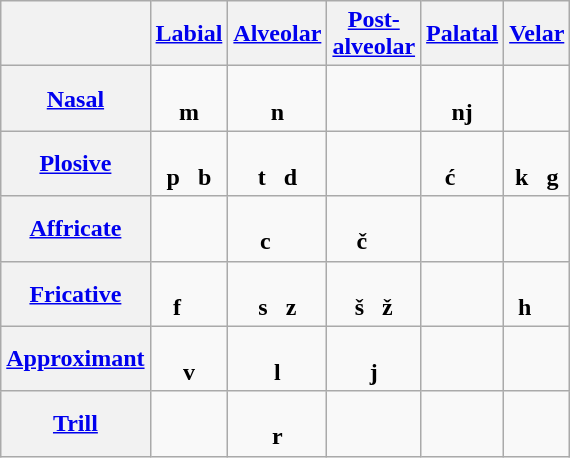<table class="wikitable" style="text-align: center">
<tr style="vertical-align: center;">
<th></th>
<th><a href='#'>Labial</a></th>
<th><a href='#'>Alveolar</a></th>
<th><a href='#'>Post-<br>alveolar</a></th>
<th><a href='#'>Palatal</a></th>
<th><a href='#'>Velar</a></th>
</tr>
<tr align=center>
<th><a href='#'>Nasal</a></th>
<td><br><strong>m</strong></td>
<td><br><strong>n</strong></td>
<td></td>
<td><br><strong>nj</strong></td>
<td> </td>
</tr>
<tr align=center>
<th><a href='#'>Plosive</a></th>
<td>    <br><strong>p</strong>   <strong>b</strong></td>
<td>    <br><strong>t</strong>   <strong>d</strong></td>
<td></td>
<td>      <br><strong>ć</strong>    </td>
<td>    <br><strong>k</strong>   <strong>g</strong></td>
</tr>
<tr align=center>
<th><a href='#'>Affricate</a></th>
<td></td>
<td>      <br><strong>c</strong>    </td>
<td>      <br><strong>č</strong>    </td>
<td></td>
<td> </td>
</tr>
<tr align=center>
<th><a href='#'>Fricative</a></th>
<td>      <br><strong>f</strong>    </td>
<td>    <br><strong>s</strong>   <strong>z</strong></td>
<td>    <br><strong>š</strong>   <strong>ž</strong></td>
<td></td>
<td>      <br><strong>h</strong>    </td>
</tr>
<tr align=center>
<th><a href='#'>Approximant</a></th>
<td><br><strong>v</strong></td>
<td><br><strong>l</strong></td>
<td><br><strong>j</strong></td>
<td></td>
<td></td>
</tr>
<tr align=center>
<th><a href='#'>Trill</a></th>
<td></td>
<td><br><strong>r</strong></td>
<td></td>
<td></td>
<td></td>
</tr>
</table>
